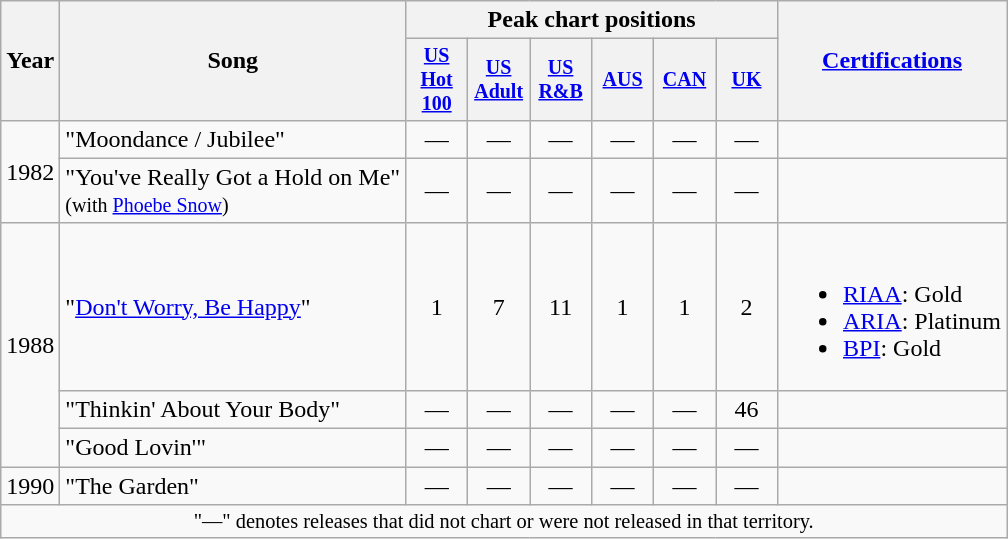<table class="wikitable">
<tr>
<th scope="col" rowspan="2">Year</th>
<th scope="col" rowspan="2">Song</th>
<th scope="col" colspan="6">Peak chart positions</th>
<th scope="col" rowspan="2"><a href='#'>Certifications</a></th>
</tr>
<tr style="font-size:smaller;">
<th style="width:35px;"><a href='#'>US Hot 100</a><br></th>
<th style="width:35px;"><a href='#'>US Adult</a><br></th>
<th style="width:35px;"><a href='#'>US R&B</a><br></th>
<th style="width:35px;"><a href='#'>AUS</a><br></th>
<th style="width:35px;"><a href='#'>CAN</a><br></th>
<th style="width:35px;"><a href='#'>UK</a><br></th>
</tr>
<tr>
<td rowspan="2">1982</td>
<td>"Moondance / Jubilee"</td>
<td align=center>―</td>
<td align=center>―</td>
<td align=center>―</td>
<td align=center>―</td>
<td align=center>―</td>
<td align=center>―</td>
<td></td>
</tr>
<tr>
<td>"You've Really Got a Hold on Me" <br><small>(with <a href='#'>Phoebe Snow</a>)</small></td>
<td align=center>―</td>
<td align=center>―</td>
<td align=center>―</td>
<td align=center>―</td>
<td align=center>―</td>
<td align=center>―</td>
<td></td>
</tr>
<tr>
<td rowspan="3">1988</td>
<td>"<a href='#'>Don't Worry, Be Happy</a>"</td>
<td align=center>1</td>
<td align=center>7</td>
<td align=center>11</td>
<td align=center>1</td>
<td align=center>1</td>
<td align=center>2</td>
<td><br><ul><li><a href='#'>RIAA</a>: Gold</li><li><a href='#'>ARIA</a>: Platinum</li><li><a href='#'>BPI</a>: Gold</li></ul></td>
</tr>
<tr>
<td>"Thinkin' About Your Body"</td>
<td align=center>―</td>
<td align=center>―</td>
<td align=center>―</td>
<td align=center>―</td>
<td align=center>―</td>
<td align=center>46</td>
<td></td>
</tr>
<tr>
<td>"Good Lovin'"</td>
<td align=center>―</td>
<td align=center>―</td>
<td align=center>―</td>
<td align=center>―</td>
<td align=center>―</td>
<td align=center>―</td>
<td></td>
</tr>
<tr>
<td>1990</td>
<td>"The Garden"</td>
<td align=center>―</td>
<td align=center>―</td>
<td align=center>―</td>
<td align=center>―</td>
<td align=center>―</td>
<td align=center>―</td>
<td></td>
</tr>
<tr>
<td colspan="12" style="text-align:center; font-size:85%">"—" denotes releases that did not chart or were not released in that territory.</td>
</tr>
</table>
